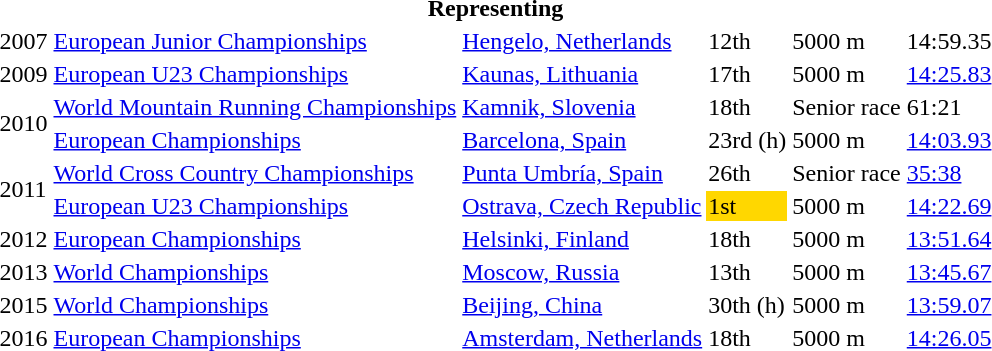<table>
<tr>
<th colspan="6">Representing </th>
</tr>
<tr>
<td>2007</td>
<td><a href='#'>European Junior Championships</a></td>
<td><a href='#'>Hengelo, Netherlands</a></td>
<td>12th</td>
<td>5000 m</td>
<td>14:59.35<br></td>
</tr>
<tr>
<td>2009</td>
<td><a href='#'>European U23 Championships</a></td>
<td><a href='#'>Kaunas, Lithuania</a></td>
<td>17th</td>
<td>5000 m</td>
<td><a href='#'>14:25.83</a></td>
</tr>
<tr>
<td rowspan=2>2010</td>
<td><a href='#'>World Mountain Running Championships</a></td>
<td><a href='#'>Kamnik, Slovenia</a></td>
<td>18th</td>
<td>Senior race</td>
<td>61:21</td>
</tr>
<tr>
<td><a href='#'>European Championships</a></td>
<td><a href='#'>Barcelona, Spain</a></td>
<td>23rd (h)</td>
<td>5000 m</td>
<td><a href='#'>14:03.93</a></td>
</tr>
<tr>
<td rowspan=2>2011</td>
<td><a href='#'>World Cross Country Championships</a></td>
<td><a href='#'>Punta Umbría, Spain</a></td>
<td>26th</td>
<td>Senior race</td>
<td><a href='#'>35:38</a></td>
</tr>
<tr>
<td><a href='#'>European U23 Championships</a></td>
<td><a href='#'>Ostrava, Czech Republic</a></td>
<td bgcolor=gold>1st</td>
<td>5000 m</td>
<td><a href='#'>14:22.69</a></td>
</tr>
<tr>
<td>2012</td>
<td><a href='#'>European Championships</a></td>
<td><a href='#'>Helsinki, Finland</a></td>
<td>18th</td>
<td>5000 m</td>
<td><a href='#'>13:51.64</a></td>
</tr>
<tr>
<td>2013</td>
<td><a href='#'>World Championships</a></td>
<td><a href='#'>Moscow, Russia</a></td>
<td>13th</td>
<td>5000 m</td>
<td><a href='#'>13:45.67</a></td>
</tr>
<tr>
<td>2015</td>
<td><a href='#'>World Championships</a></td>
<td><a href='#'>Beijing, China</a></td>
<td>30th (h)</td>
<td>5000 m</td>
<td><a href='#'>13:59.07</a></td>
</tr>
<tr>
<td>2016</td>
<td><a href='#'>European Championships</a></td>
<td><a href='#'>Amsterdam, Netherlands</a></td>
<td>18th</td>
<td>5000 m</td>
<td><a href='#'>14:26.05</a></td>
</tr>
</table>
